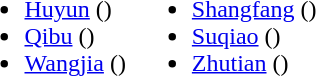<table>
<tr>
<td valign="top"><br><ul><li><a href='#'>Huyun</a> ()</li><li><a href='#'>Qibu</a> ()</li><li><a href='#'>Wangjia</a> ()</li></ul></td>
<td valign="top"><br><ul><li><a href='#'>Shangfang</a> ()</li><li><a href='#'>Suqiao</a> ()</li><li><a href='#'>Zhutian</a> ()</li></ul></td>
</tr>
</table>
